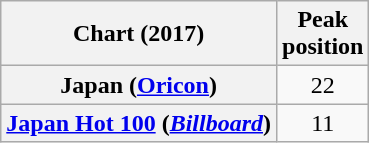<table class="wikitable sortable plainrowheaders" style="text-align:center">
<tr>
<th scope="col">Chart (2017)</th>
<th scope="col">Peak<br>position</th>
</tr>
<tr>
<th scope="row">Japan (<a href='#'>Oricon</a>)</th>
<td>22</td>
</tr>
<tr>
<th scope="row"><a href='#'>Japan Hot 100</a> (<em><a href='#'>Billboard</a></em>)</th>
<td>11</td>
</tr>
</table>
